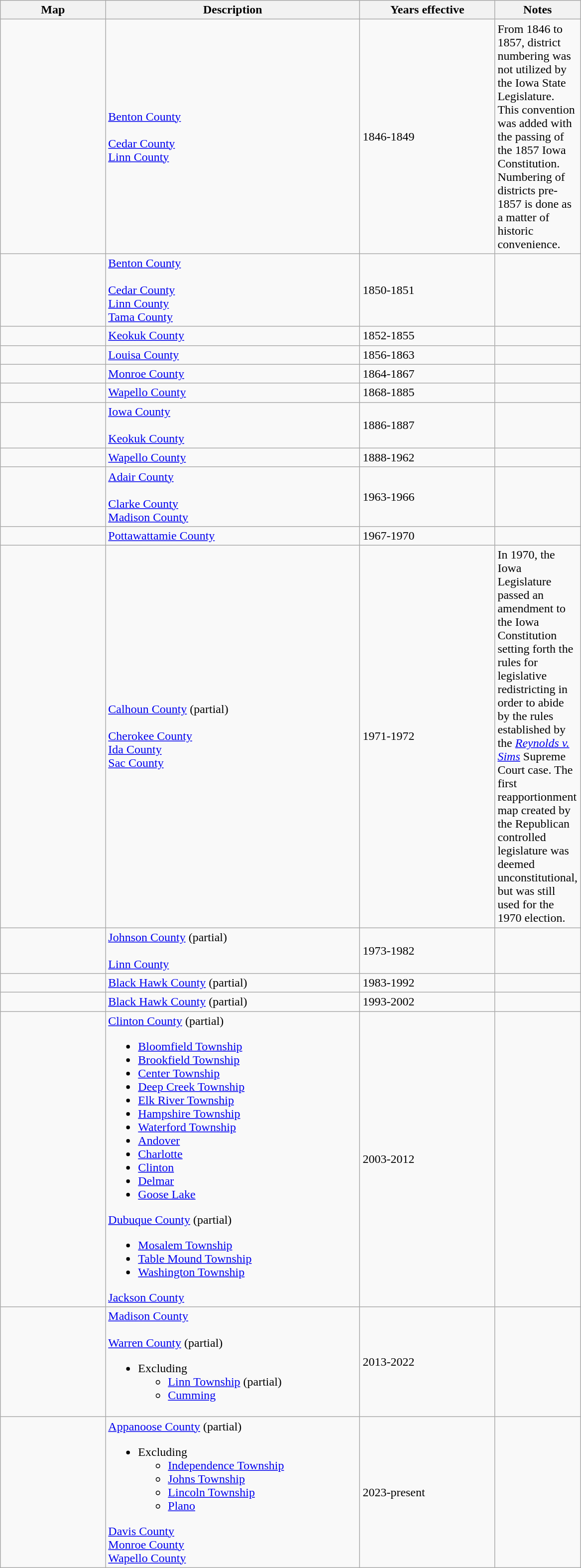<table class="wikitable sortable">
<tr>
<th style="width:100pt;">Map</th>
<th style="width:250pt;">Description</th>
<th style="width:130pt;">Years effective</th>
<th style="width:15pt;">Notes</th>
</tr>
<tr>
<td></td>
<td><a href='#'>Benton County</a><br><br><a href='#'>Cedar County</a> <br>
<a href='#'>Linn County</a></td>
<td>1846-1849</td>
<td>From 1846 to 1857, district numbering was not utilized by the Iowa State Legislature. This convention was added with the passing of the 1857 Iowa Constitution. Numbering of districts pre-1857 is done as a matter of historic convenience.</td>
</tr>
<tr>
<td></td>
<td><a href='#'>Benton County</a><br><br><a href='#'>Cedar County</a> <br>
<a href='#'>Linn County</a><br>
<a href='#'>Tama County</a></td>
<td>1850-1851</td>
<td></td>
</tr>
<tr>
<td></td>
<td><a href='#'>Keokuk County</a></td>
<td>1852-1855</td>
<td></td>
</tr>
<tr>
<td></td>
<td><a href='#'>Louisa County</a></td>
<td>1856-1863</td>
<td></td>
</tr>
<tr>
<td></td>
<td><a href='#'>Monroe County</a></td>
<td>1864-1867</td>
<td></td>
</tr>
<tr>
<td></td>
<td><a href='#'>Wapello County</a></td>
<td>1868-1885</td>
<td></td>
</tr>
<tr>
<td></td>
<td><a href='#'>Iowa County</a><br><br><a href='#'>Keokuk County</a></td>
<td>1886-1887</td>
<td></td>
</tr>
<tr>
<td></td>
<td><a href='#'>Wapello County</a></td>
<td>1888-1962</td>
<td></td>
</tr>
<tr>
<td></td>
<td><a href='#'>Adair County</a><br><br><a href='#'>Clarke County</a><br>
<a href='#'>Madison County</a></td>
<td>1963-1966</td>
<td></td>
</tr>
<tr>
<td></td>
<td><a href='#'>Pottawattamie County</a></td>
<td>1967-1970</td>
<td></td>
</tr>
<tr>
<td></td>
<td><a href='#'>Calhoun County</a> (partial)<br><br><a href='#'>Cherokee County</a><br>
<a href='#'>Ida County</a><br>
<a href='#'>Sac County</a></td>
<td>1971-1972</td>
<td>In 1970, the Iowa Legislature passed an amendment to the Iowa Constitution setting forth the rules for legislative redistricting in order to abide by the rules established by the <em><a href='#'>Reynolds v. Sims</a></em> Supreme Court case. The first reapportionment map created by the Republican controlled legislature was deemed unconstitutional, but was still used for the 1970 election.</td>
</tr>
<tr>
<td></td>
<td><a href='#'>Johnson County</a> (partial)<br><br><a href='#'>Linn County</a></td>
<td>1973-1982</td>
<td></td>
</tr>
<tr>
<td></td>
<td><a href='#'>Black Hawk County</a> (partial)</td>
<td>1983-1992</td>
<td></td>
</tr>
<tr>
<td></td>
<td><a href='#'>Black Hawk County</a> (partial)</td>
<td>1993-2002</td>
<td></td>
</tr>
<tr>
<td></td>
<td><a href='#'>Clinton County</a> (partial)<br><ul><li><a href='#'>Bloomfield Township</a></li><li><a href='#'>Brookfield Township</a></li><li><a href='#'>Center Township</a></li><li><a href='#'>Deep Creek Township</a></li><li><a href='#'>Elk River Township</a></li><li><a href='#'>Hampshire Township</a></li><li><a href='#'>Waterford Township</a></li><li><a href='#'>Andover</a></li><li><a href='#'>Charlotte</a></li><li><a href='#'>Clinton</a></li><li><a href='#'>Delmar</a></li><li><a href='#'>Goose Lake</a></li></ul><a href='#'>Dubuque County</a> (partial)<ul><li><a href='#'>Mosalem Township</a></li><li><a href='#'>Table Mound Township</a></li><li><a href='#'>Washington Township</a></li></ul><a href='#'>Jackson County</a></td>
<td>2003-2012</td>
</tr>
<tr>
<td></td>
<td><a href='#'>Madison County</a><br><br><a href='#'>Warren County</a> (partial)<ul><li>Excluding<ul><li><a href='#'>Linn Township</a> (partial)</li><li><a href='#'>Cumming</a></li></ul></li></ul></td>
<td>2013-2022</td>
<td></td>
</tr>
<tr>
<td></td>
<td><a href='#'>Appanoose County</a> (partial)<br><ul><li>Excluding<ul><li><a href='#'>Independence Township</a></li><li><a href='#'>Johns Township</a></li><li><a href='#'>Lincoln Township</a></li><li><a href='#'>Plano</a></li></ul></li></ul><a href='#'>Davis County</a><br>
<a href='#'>Monroe County</a><br>
<a href='#'>Wapello County</a></td>
<td>2023-present</td>
<td></td>
</tr>
</table>
